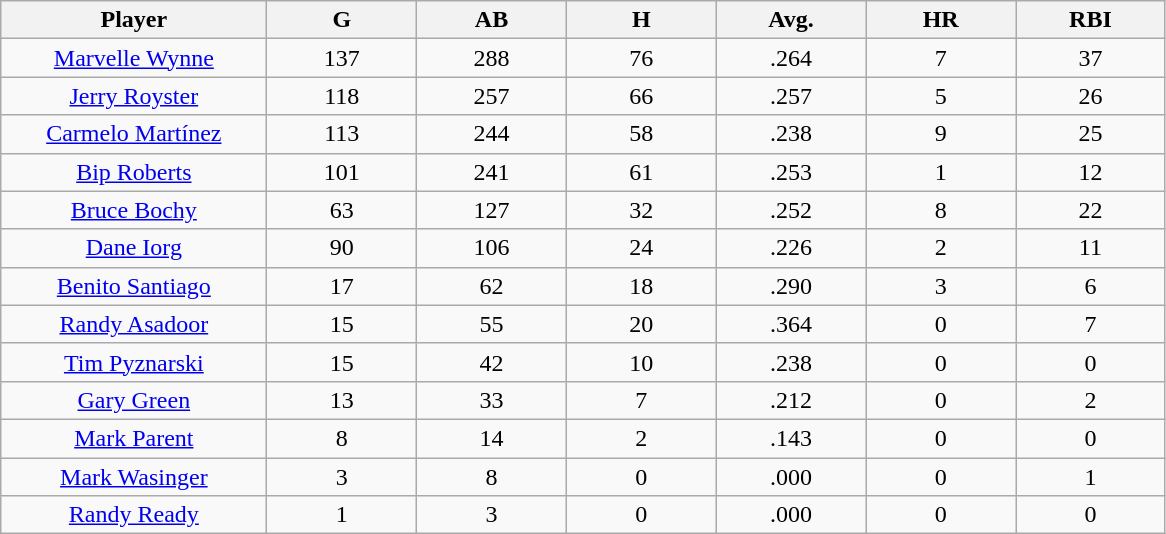<table class="wikitable sortable">
<tr>
<th bgcolor="#DDDDFF" width="16%">Player</th>
<th bgcolor="#DDDDFF" width="9%">G</th>
<th bgcolor="#DDDDFF" width="9%">AB</th>
<th bgcolor="#DDDDFF" width="9%">H</th>
<th bgcolor="#DDDDFF" width="9%">Avg.</th>
<th bgcolor="#DDDDFF" width="9%">HR</th>
<th bgcolor="#DDDDFF" width="9%">RBI</th>
</tr>
<tr align="center">
<td><a href='#'>Marvelle Wynne</a></td>
<td>137</td>
<td>288</td>
<td>76</td>
<td>.264</td>
<td>7</td>
<td>37</td>
</tr>
<tr align=center>
<td><a href='#'>Jerry Royster</a></td>
<td>118</td>
<td>257</td>
<td>66</td>
<td>.257</td>
<td>5</td>
<td>26</td>
</tr>
<tr align=center>
<td><a href='#'>Carmelo Martínez</a></td>
<td>113</td>
<td>244</td>
<td>58</td>
<td>.238</td>
<td>9</td>
<td>25</td>
</tr>
<tr align="center">
<td><a href='#'>Bip Roberts</a></td>
<td>101</td>
<td>241</td>
<td>61</td>
<td>.253</td>
<td>1</td>
<td>12</td>
</tr>
<tr align=center>
<td><a href='#'>Bruce Bochy</a></td>
<td>63</td>
<td>127</td>
<td>32</td>
<td>.252</td>
<td>8</td>
<td>22</td>
</tr>
<tr align="center">
<td><a href='#'>Dane Iorg</a></td>
<td>90</td>
<td>106</td>
<td>24</td>
<td>.226</td>
<td>2</td>
<td>11</td>
</tr>
<tr align="center">
<td><a href='#'>Benito Santiago</a></td>
<td>17</td>
<td>62</td>
<td>18</td>
<td>.290</td>
<td>3</td>
<td>6</td>
</tr>
<tr align="center">
<td><a href='#'>Randy Asadoor</a></td>
<td>15</td>
<td>55</td>
<td>20</td>
<td>.364</td>
<td>0</td>
<td>7</td>
</tr>
<tr align=center>
<td><a href='#'>Tim Pyznarski</a></td>
<td>15</td>
<td>42</td>
<td>10</td>
<td>.238</td>
<td>0</td>
<td>0</td>
</tr>
<tr align=center>
<td><a href='#'>Gary Green</a></td>
<td>13</td>
<td>33</td>
<td>7</td>
<td>.212</td>
<td>0</td>
<td>2</td>
</tr>
<tr align=center>
<td><a href='#'>Mark Parent</a></td>
<td>8</td>
<td>14</td>
<td>2</td>
<td>.143</td>
<td>0</td>
<td>0</td>
</tr>
<tr align="center">
<td><a href='#'>Mark Wasinger</a></td>
<td>3</td>
<td>8</td>
<td>0</td>
<td>.000</td>
<td>0</td>
<td>1</td>
</tr>
<tr align="center">
<td><a href='#'>Randy Ready</a></td>
<td>1</td>
<td>3</td>
<td>0</td>
<td>.000</td>
<td>0</td>
<td>0</td>
</tr>
</table>
